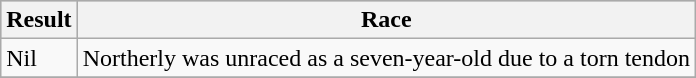<table class="wikitable">
<tr style="background:silver; color:black">
<th>Result</th>
<th>Race</th>
</tr>
<tr>
<td>Nil</td>
<td>Northerly was unraced as a seven-year-old due to a torn tendon</td>
</tr>
<tr>
</tr>
</table>
